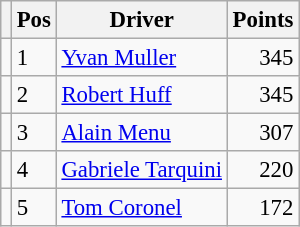<table class="wikitable" style="font-size: 95%;">
<tr>
<th></th>
<th>Pos</th>
<th>Driver</th>
<th>Points</th>
</tr>
<tr>
<td align="left"></td>
<td>1</td>
<td> <a href='#'>Yvan Muller</a></td>
<td align="right">345</td>
</tr>
<tr>
<td align="left"></td>
<td>2</td>
<td> <a href='#'>Robert Huff</a></td>
<td align="right">345</td>
</tr>
<tr>
<td align="left"></td>
<td>3</td>
<td> <a href='#'>Alain Menu</a></td>
<td align="right">307</td>
</tr>
<tr>
<td align="left"></td>
<td>4</td>
<td> <a href='#'>Gabriele Tarquini</a></td>
<td align="right">220</td>
</tr>
<tr>
<td align="left"></td>
<td>5</td>
<td> <a href='#'>Tom Coronel</a></td>
<td align="right">172</td>
</tr>
</table>
